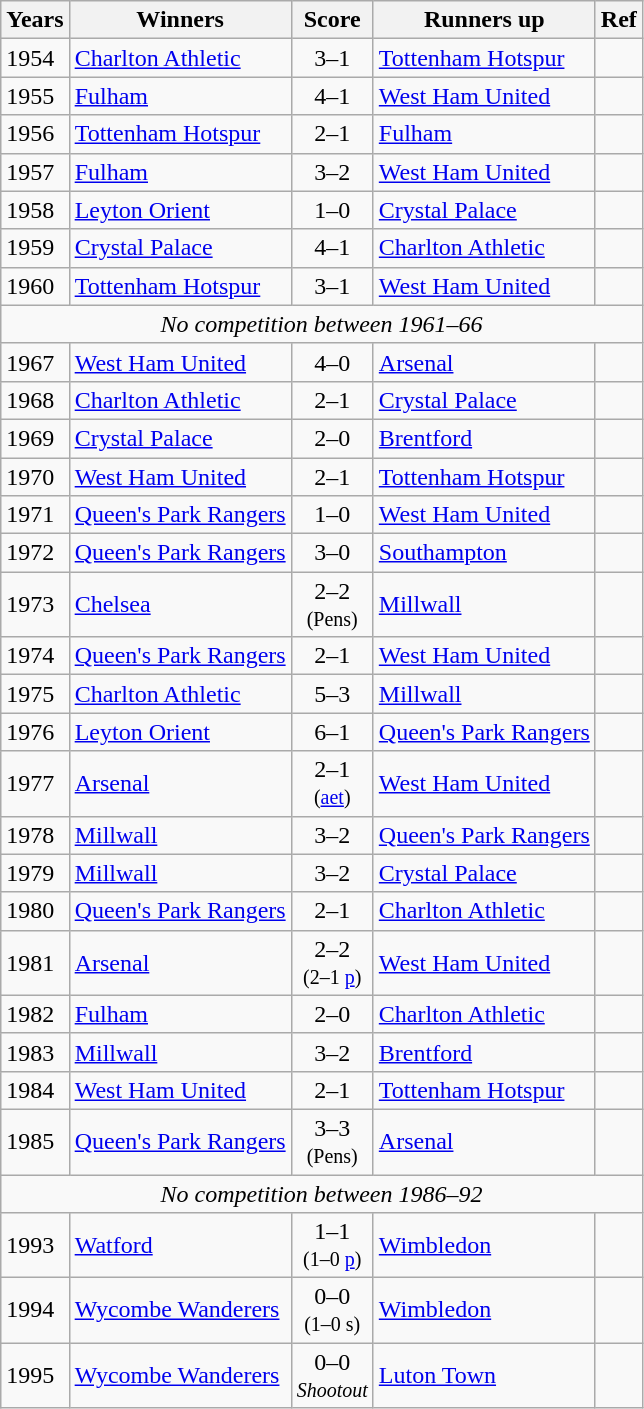<table class="wikitable">
<tr>
<th>Years</th>
<th>Winners</th>
<th>Score</th>
<th>Runners up</th>
<th>Ref</th>
</tr>
<tr>
<td>1954</td>
<td><a href='#'>Charlton Athletic</a></td>
<td style="text-align:center">3–1</td>
<td><a href='#'>Tottenham Hotspur</a></td>
<td></td>
</tr>
<tr>
<td>1955</td>
<td><a href='#'>Fulham</a></td>
<td style="text-align:center">4–1</td>
<td><a href='#'>West Ham United</a></td>
<td></td>
</tr>
<tr>
<td>1956</td>
<td><a href='#'>Tottenham Hotspur</a></td>
<td style="text-align:center">2–1</td>
<td><a href='#'>Fulham</a></td>
<td></td>
</tr>
<tr>
<td>1957</td>
<td><a href='#'>Fulham</a></td>
<td style="text-align:center">3–2</td>
<td><a href='#'>West Ham United</a></td>
<td></td>
</tr>
<tr>
<td>1958</td>
<td><a href='#'>Leyton Orient</a></td>
<td style="text-align:center">1–0</td>
<td><a href='#'>Crystal Palace</a></td>
<td></td>
</tr>
<tr>
<td>1959</td>
<td><a href='#'>Crystal Palace</a></td>
<td style="text-align:center">4–1</td>
<td><a href='#'>Charlton Athletic</a></td>
<td></td>
</tr>
<tr>
<td>1960</td>
<td><a href='#'>Tottenham Hotspur</a></td>
<td style="text-align:center">3–1</td>
<td><a href='#'>West Ham United</a></td>
<td></td>
</tr>
<tr>
<td colspan = "5" style="text-align:center"><em>No competition between 1961–66</em></td>
</tr>
<tr>
<td>1967</td>
<td><a href='#'>West Ham United</a></td>
<td style="text-align:center">4–0</td>
<td><a href='#'>Arsenal</a></td>
<td></td>
</tr>
<tr>
<td>1968</td>
<td><a href='#'>Charlton Athletic</a></td>
<td style="text-align:center">2–1</td>
<td><a href='#'>Crystal Palace</a></td>
<td></td>
</tr>
<tr>
<td>1969</td>
<td><a href='#'>Crystal Palace</a></td>
<td style="text-align:center">2–0</td>
<td><a href='#'>Brentford</a></td>
<td></td>
</tr>
<tr>
<td>1970</td>
<td><a href='#'>West Ham United</a></td>
<td style="text-align:center">2–1</td>
<td><a href='#'>Tottenham Hotspur</a></td>
<td></td>
</tr>
<tr>
<td>1971</td>
<td><a href='#'>Queen's Park Rangers</a></td>
<td style="text-align:center">1–0</td>
<td><a href='#'>West Ham United</a></td>
<td></td>
</tr>
<tr>
<td>1972</td>
<td><a href='#'>Queen's Park Rangers</a></td>
<td style="text-align:center">3–0</td>
<td><a href='#'>Southampton</a></td>
<td></td>
</tr>
<tr>
<td>1973</td>
<td><a href='#'>Chelsea</a></td>
<td style="text-align:center">2–2<br><small>(Pens)</small></td>
<td><a href='#'>Millwall</a></td>
<td></td>
</tr>
<tr>
<td>1974</td>
<td><a href='#'>Queen's Park Rangers</a></td>
<td style="text-align:center">2–1</td>
<td><a href='#'>West Ham United</a></td>
<td></td>
</tr>
<tr>
<td>1975</td>
<td><a href='#'>Charlton Athletic</a></td>
<td style="text-align:center">5–3</td>
<td><a href='#'>Millwall</a></td>
<td></td>
</tr>
<tr>
<td>1976</td>
<td><a href='#'>Leyton Orient</a></td>
<td style="text-align:center">6–1</td>
<td><a href='#'>Queen's Park Rangers</a></td>
<td></td>
</tr>
<tr>
<td>1977</td>
<td><a href='#'>Arsenal</a></td>
<td style="text-align:center">2–1<br><small>(<a href='#'>aet</a>)</small></td>
<td><a href='#'>West Ham United</a></td>
<td></td>
</tr>
<tr>
<td>1978</td>
<td><a href='#'>Millwall</a></td>
<td style="text-align:center">3–2</td>
<td><a href='#'>Queen's Park Rangers</a></td>
<td></td>
</tr>
<tr>
<td>1979</td>
<td><a href='#'>Millwall</a></td>
<td style="text-align:center">3–2</td>
<td><a href='#'>Crystal Palace</a></td>
<td></td>
</tr>
<tr>
<td>1980</td>
<td><a href='#'>Queen's Park Rangers</a></td>
<td style="text-align:center">2–1</td>
<td><a href='#'>Charlton Athletic</a></td>
<td></td>
</tr>
<tr>
<td>1981</td>
<td><a href='#'>Arsenal</a></td>
<td style="text-align:center">2–2<br><small>(2–1 <a href='#'>p</a>)</small></td>
<td><a href='#'>West Ham United</a></td>
<td></td>
</tr>
<tr>
<td>1982</td>
<td><a href='#'>Fulham</a></td>
<td style="text-align:center">2–0</td>
<td><a href='#'>Charlton Athletic</a></td>
<td></td>
</tr>
<tr>
<td>1983</td>
<td><a href='#'>Millwall</a></td>
<td style="text-align:center">3–2</td>
<td><a href='#'>Brentford</a></td>
<td></td>
</tr>
<tr>
<td>1984</td>
<td><a href='#'>West Ham United</a></td>
<td style="text-align:center">2–1</td>
<td><a href='#'>Tottenham Hotspur</a></td>
<td></td>
</tr>
<tr>
<td>1985</td>
<td><a href='#'>Queen's Park Rangers</a></td>
<td style="text-align:center">3–3<br><small>(Pens)</small></td>
<td><a href='#'>Arsenal</a></td>
<td></td>
</tr>
<tr>
<td colspan = "5" style="text-align:center"><em>No competition between 1986–92</em></td>
</tr>
<tr>
<td>1993</td>
<td><a href='#'>Watford</a></td>
<td style="text-align:center">1–1<br><small>(1–0 <a href='#'>p</a>) </small></td>
<td><a href='#'>Wimbledon</a></td>
<td></td>
</tr>
<tr>
<td>1994</td>
<td><a href='#'>Wycombe Wanderers</a></td>
<td style="text-align:center">0–0<br><small>(1–0 s)</small></td>
<td><a href='#'>Wimbledon</a></td>
<td></td>
</tr>
<tr>
<td>1995</td>
<td><a href='#'>Wycombe Wanderers</a></td>
<td style="text-align:center">0–0<br><small><em>Shootout</em></small></td>
<td><a href='#'>Luton Town</a></td>
<td></td>
</tr>
</table>
